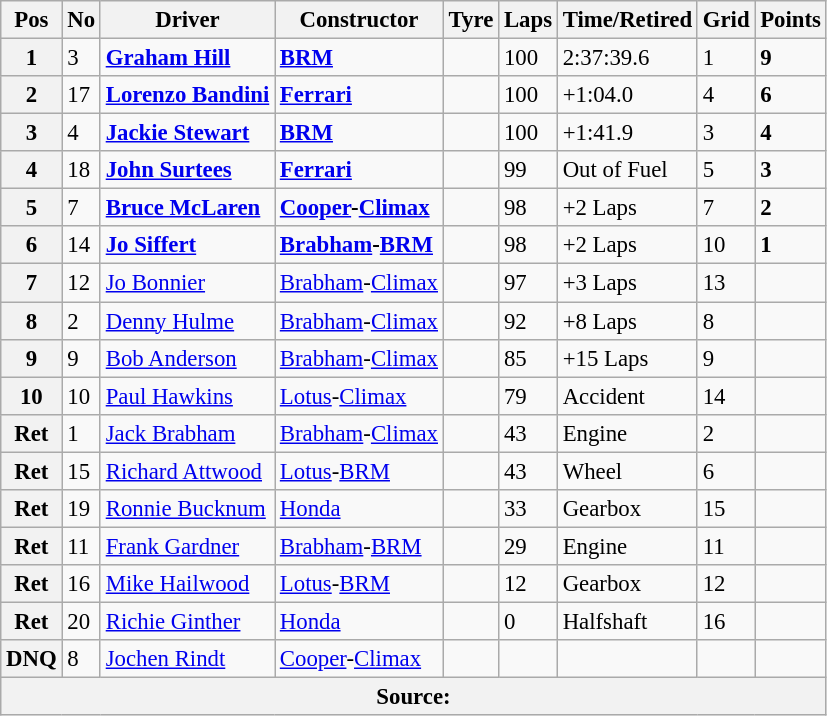<table class="wikitable" style="font-size:95%;">
<tr>
<th>Pos</th>
<th>No</th>
<th>Driver</th>
<th>Constructor</th>
<th>Tyre</th>
<th>Laps</th>
<th>Time/Retired</th>
<th>Grid</th>
<th>Points</th>
</tr>
<tr>
<th>1</th>
<td>3</td>
<td> <strong><a href='#'>Graham Hill</a></strong></td>
<td><strong><a href='#'>BRM</a></strong></td>
<td></td>
<td>100</td>
<td>2:37:39.6</td>
<td>1</td>
<td><strong>9</strong></td>
</tr>
<tr>
<th>2</th>
<td>17</td>
<td> <strong><a href='#'>Lorenzo Bandini</a></strong></td>
<td><strong><a href='#'>Ferrari</a></strong></td>
<td></td>
<td>100</td>
<td>+1:04.0</td>
<td>4</td>
<td><strong>6</strong></td>
</tr>
<tr>
<th>3</th>
<td>4</td>
<td> <strong><a href='#'>Jackie Stewart</a></strong></td>
<td><strong><a href='#'>BRM</a></strong></td>
<td></td>
<td>100</td>
<td>+1:41.9</td>
<td>3</td>
<td><strong>4</strong></td>
</tr>
<tr>
<th>4</th>
<td>18</td>
<td> <strong><a href='#'>John Surtees</a></strong></td>
<td><strong><a href='#'>Ferrari</a></strong></td>
<td></td>
<td>99</td>
<td>Out of Fuel</td>
<td>5</td>
<td><strong>3</strong></td>
</tr>
<tr>
<th>5</th>
<td>7</td>
<td> <strong><a href='#'>Bruce McLaren</a></strong></td>
<td><strong><a href='#'>Cooper</a>-<a href='#'>Climax</a></strong></td>
<td></td>
<td>98</td>
<td>+2 Laps</td>
<td>7</td>
<td><strong>2</strong></td>
</tr>
<tr>
<th>6</th>
<td>14</td>
<td> <strong><a href='#'>Jo Siffert</a></strong></td>
<td><strong><a href='#'>Brabham</a>-<a href='#'>BRM</a></strong></td>
<td></td>
<td>98</td>
<td>+2 Laps</td>
<td>10</td>
<td><strong>1</strong></td>
</tr>
<tr>
<th>7</th>
<td>12</td>
<td> <a href='#'>Jo Bonnier</a></td>
<td><a href='#'>Brabham</a>-<a href='#'>Climax</a></td>
<td></td>
<td>97</td>
<td>+3 Laps</td>
<td>13</td>
<td></td>
</tr>
<tr>
<th>8</th>
<td>2</td>
<td> <a href='#'>Denny Hulme</a></td>
<td><a href='#'>Brabham</a>-<a href='#'>Climax</a></td>
<td></td>
<td>92</td>
<td>+8 Laps</td>
<td>8</td>
<td></td>
</tr>
<tr>
<th>9</th>
<td>9</td>
<td> <a href='#'>Bob Anderson</a></td>
<td><a href='#'>Brabham</a>-<a href='#'>Climax</a></td>
<td></td>
<td>85</td>
<td>+15 Laps</td>
<td>9</td>
<td></td>
</tr>
<tr>
<th>10</th>
<td>10</td>
<td> <a href='#'>Paul Hawkins</a></td>
<td><a href='#'>Lotus</a>-<a href='#'>Climax</a></td>
<td></td>
<td>79</td>
<td>Accident</td>
<td>14</td>
<td></td>
</tr>
<tr>
<th>Ret</th>
<td>1</td>
<td> <a href='#'>Jack Brabham</a></td>
<td><a href='#'>Brabham</a>-<a href='#'>Climax</a></td>
<td></td>
<td>43</td>
<td>Engine</td>
<td>2</td>
<td></td>
</tr>
<tr>
<th>Ret</th>
<td>15</td>
<td> <a href='#'>Richard Attwood</a></td>
<td><a href='#'>Lotus</a>-<a href='#'>BRM</a></td>
<td></td>
<td>43</td>
<td>Wheel</td>
<td>6</td>
<td></td>
</tr>
<tr>
<th>Ret</th>
<td>19</td>
<td> <a href='#'>Ronnie Bucknum</a></td>
<td><a href='#'>Honda</a></td>
<td></td>
<td>33</td>
<td>Gearbox</td>
<td>15</td>
<td></td>
</tr>
<tr>
<th>Ret</th>
<td>11</td>
<td> <a href='#'>Frank Gardner</a></td>
<td><a href='#'>Brabham</a>-<a href='#'>BRM</a></td>
<td></td>
<td>29</td>
<td>Engine</td>
<td>11</td>
<td></td>
</tr>
<tr>
<th>Ret</th>
<td>16</td>
<td> <a href='#'>Mike Hailwood</a></td>
<td><a href='#'>Lotus</a>-<a href='#'>BRM</a></td>
<td></td>
<td>12</td>
<td>Gearbox</td>
<td>12</td>
<td></td>
</tr>
<tr>
<th>Ret</th>
<td>20</td>
<td> <a href='#'>Richie Ginther</a></td>
<td><a href='#'>Honda</a></td>
<td></td>
<td>0</td>
<td>Halfshaft</td>
<td>16</td>
<td></td>
</tr>
<tr>
<th>DNQ</th>
<td>8</td>
<td> <a href='#'>Jochen Rindt</a></td>
<td><a href='#'>Cooper</a>-<a href='#'>Climax</a></td>
<td></td>
<td></td>
<td></td>
<td></td>
<td></td>
</tr>
<tr>
<th colspan="9">Source:</th>
</tr>
</table>
